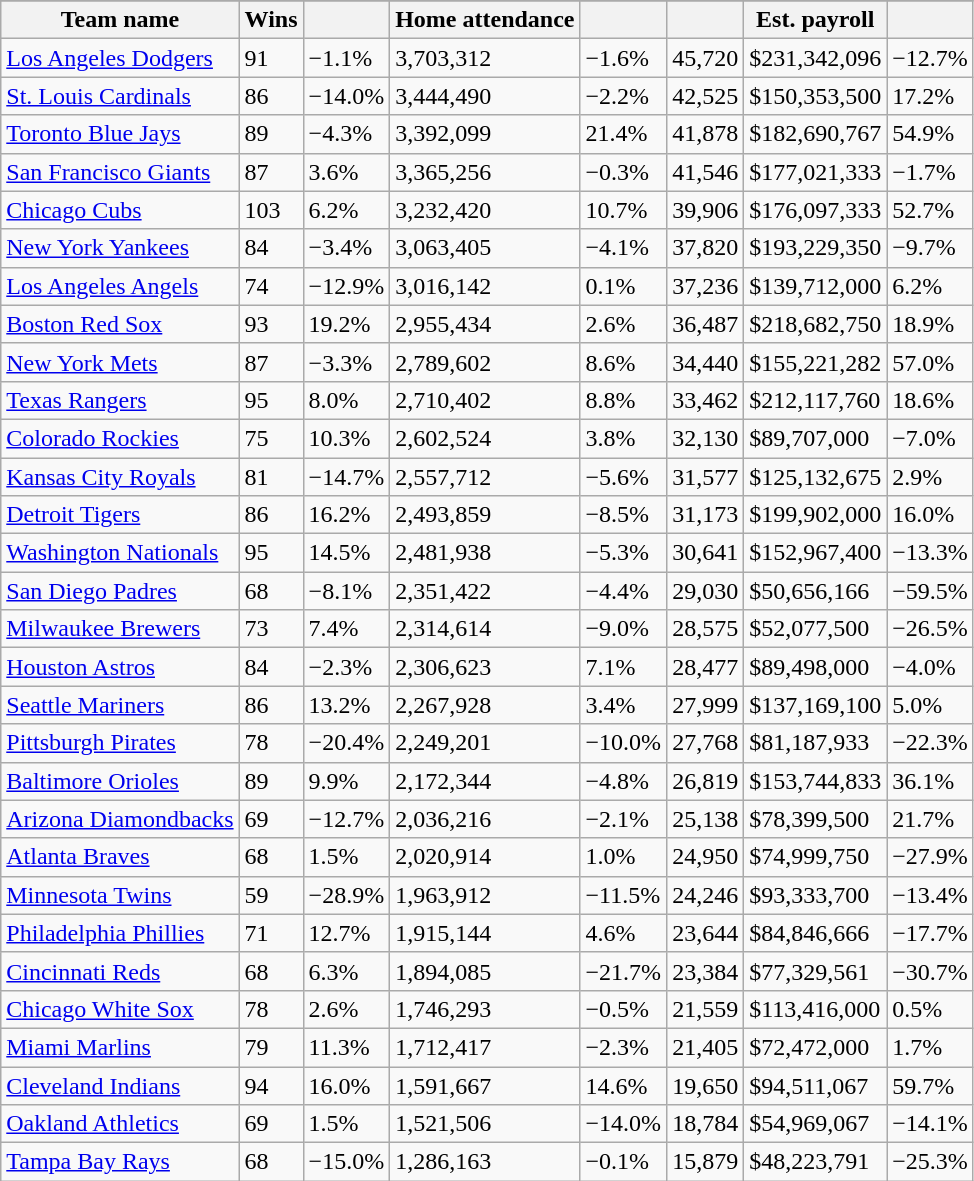<table class="wikitable sortable">
<tr style="text-align:center; font-size:larger;">
</tr>
<tr>
<th>Team name</th>
<th>Wins</th>
<th></th>
<th>Home attendance</th>
<th></th>
<th></th>
<th>Est. payroll</th>
<th></th>
</tr>
<tr>
<td><a href='#'>Los Angeles Dodgers</a></td>
<td>91</td>
<td>−1.1%</td>
<td>3,703,312</td>
<td>−1.6%</td>
<td>45,720</td>
<td>$231,342,096</td>
<td>−12.7%</td>
</tr>
<tr>
<td><a href='#'>St. Louis Cardinals</a></td>
<td>86</td>
<td>−14.0%</td>
<td>3,444,490</td>
<td>−2.2%</td>
<td>42,525</td>
<td>$150,353,500</td>
<td>17.2%</td>
</tr>
<tr>
<td><a href='#'>Toronto Blue Jays</a></td>
<td>89</td>
<td>−4.3%</td>
<td>3,392,099</td>
<td>21.4%</td>
<td>41,878</td>
<td>$182,690,767</td>
<td>54.9%</td>
</tr>
<tr>
<td><a href='#'>San Francisco Giants</a></td>
<td>87</td>
<td>3.6%</td>
<td>3,365,256</td>
<td>−0.3%</td>
<td>41,546</td>
<td>$177,021,333</td>
<td>−1.7%</td>
</tr>
<tr>
<td><a href='#'>Chicago Cubs</a></td>
<td>103</td>
<td>6.2%</td>
<td>3,232,420</td>
<td>10.7%</td>
<td>39,906</td>
<td>$176,097,333</td>
<td>52.7%</td>
</tr>
<tr>
<td><a href='#'>New York Yankees</a></td>
<td>84</td>
<td>−3.4%</td>
<td>3,063,405</td>
<td>−4.1%</td>
<td>37,820</td>
<td>$193,229,350</td>
<td>−9.7%</td>
</tr>
<tr>
<td><a href='#'>Los Angeles Angels</a></td>
<td>74</td>
<td>−12.9%</td>
<td>3,016,142</td>
<td>0.1%</td>
<td>37,236</td>
<td>$139,712,000</td>
<td>6.2%</td>
</tr>
<tr>
<td><a href='#'>Boston Red Sox</a></td>
<td>93</td>
<td>19.2%</td>
<td>2,955,434</td>
<td>2.6%</td>
<td>36,487</td>
<td>$218,682,750</td>
<td>18.9%</td>
</tr>
<tr>
<td><a href='#'>New York Mets</a></td>
<td>87</td>
<td>−3.3%</td>
<td>2,789,602</td>
<td>8.6%</td>
<td>34,440</td>
<td>$155,221,282</td>
<td>57.0%</td>
</tr>
<tr>
<td><a href='#'>Texas Rangers</a></td>
<td>95</td>
<td>8.0%</td>
<td>2,710,402</td>
<td>8.8%</td>
<td>33,462</td>
<td>$212,117,760</td>
<td>18.6%</td>
</tr>
<tr>
<td><a href='#'>Colorado Rockies</a></td>
<td>75</td>
<td>10.3%</td>
<td>2,602,524</td>
<td>3.8%</td>
<td>32,130</td>
<td>$89,707,000</td>
<td>−7.0%</td>
</tr>
<tr>
<td><a href='#'>Kansas City Royals</a></td>
<td>81</td>
<td>−14.7%</td>
<td>2,557,712</td>
<td>−5.6%</td>
<td>31,577</td>
<td>$125,132,675</td>
<td>2.9%</td>
</tr>
<tr>
<td><a href='#'>Detroit Tigers</a></td>
<td>86</td>
<td>16.2%</td>
<td>2,493,859</td>
<td>−8.5%</td>
<td>31,173</td>
<td>$199,902,000</td>
<td>16.0%</td>
</tr>
<tr>
<td><a href='#'>Washington Nationals</a></td>
<td>95</td>
<td>14.5%</td>
<td>2,481,938</td>
<td>−5.3%</td>
<td>30,641</td>
<td>$152,967,400</td>
<td>−13.3%</td>
</tr>
<tr>
<td><a href='#'>San Diego Padres</a></td>
<td>68</td>
<td>−8.1%</td>
<td>2,351,422</td>
<td>−4.4%</td>
<td>29,030</td>
<td>$50,656,166</td>
<td>−59.5%</td>
</tr>
<tr>
<td><a href='#'>Milwaukee Brewers</a></td>
<td>73</td>
<td>7.4%</td>
<td>2,314,614</td>
<td>−9.0%</td>
<td>28,575</td>
<td>$52,077,500</td>
<td>−26.5%</td>
</tr>
<tr>
<td><a href='#'>Houston Astros</a></td>
<td>84</td>
<td>−2.3%</td>
<td>2,306,623</td>
<td>7.1%</td>
<td>28,477</td>
<td>$89,498,000</td>
<td>−4.0%</td>
</tr>
<tr>
<td><a href='#'>Seattle Mariners</a></td>
<td>86</td>
<td>13.2%</td>
<td>2,267,928</td>
<td>3.4%</td>
<td>27,999</td>
<td>$137,169,100</td>
<td>5.0%</td>
</tr>
<tr>
<td><a href='#'>Pittsburgh Pirates</a></td>
<td>78</td>
<td>−20.4%</td>
<td>2,249,201</td>
<td>−10.0%</td>
<td>27,768</td>
<td>$81,187,933</td>
<td>−22.3%</td>
</tr>
<tr>
<td><a href='#'>Baltimore Orioles</a></td>
<td>89</td>
<td>9.9%</td>
<td>2,172,344</td>
<td>−4.8%</td>
<td>26,819</td>
<td>$153,744,833</td>
<td>36.1%</td>
</tr>
<tr>
<td><a href='#'>Arizona Diamondbacks</a></td>
<td>69</td>
<td>−12.7%</td>
<td>2,036,216</td>
<td>−2.1%</td>
<td>25,138</td>
<td>$78,399,500</td>
<td>21.7%</td>
</tr>
<tr>
<td><a href='#'>Atlanta Braves</a></td>
<td>68</td>
<td>1.5%</td>
<td>2,020,914</td>
<td>1.0%</td>
<td>24,950</td>
<td>$74,999,750</td>
<td>−27.9%</td>
</tr>
<tr>
<td><a href='#'>Minnesota Twins</a></td>
<td>59</td>
<td>−28.9%</td>
<td>1,963,912</td>
<td>−11.5%</td>
<td>24,246</td>
<td>$93,333,700</td>
<td>−13.4%</td>
</tr>
<tr>
<td><a href='#'>Philadelphia Phillies</a></td>
<td>71</td>
<td>12.7%</td>
<td>1,915,144</td>
<td>4.6%</td>
<td>23,644</td>
<td>$84,846,666</td>
<td>−17.7%</td>
</tr>
<tr>
<td><a href='#'>Cincinnati Reds</a></td>
<td>68</td>
<td>6.3%</td>
<td>1,894,085</td>
<td>−21.7%</td>
<td>23,384</td>
<td>$77,329,561</td>
<td>−30.7%</td>
</tr>
<tr>
<td><a href='#'>Chicago White Sox</a></td>
<td>78</td>
<td>2.6%</td>
<td>1,746,293</td>
<td>−0.5%</td>
<td>21,559</td>
<td>$113,416,000</td>
<td>0.5%</td>
</tr>
<tr>
<td><a href='#'>Miami Marlins</a></td>
<td>79</td>
<td>11.3%</td>
<td>1,712,417</td>
<td>−2.3%</td>
<td>21,405</td>
<td>$72,472,000</td>
<td>1.7%</td>
</tr>
<tr>
<td><a href='#'>Cleveland Indians</a></td>
<td>94</td>
<td>16.0%</td>
<td>1,591,667</td>
<td>14.6%</td>
<td>19,650</td>
<td>$94,511,067</td>
<td>59.7%</td>
</tr>
<tr>
<td><a href='#'>Oakland Athletics</a></td>
<td>69</td>
<td>1.5%</td>
<td>1,521,506</td>
<td>−14.0%</td>
<td>18,784</td>
<td>$54,969,067</td>
<td>−14.1%</td>
</tr>
<tr>
<td><a href='#'>Tampa Bay Rays</a></td>
<td>68</td>
<td>−15.0%</td>
<td>1,286,163</td>
<td>−0.1%</td>
<td>15,879</td>
<td>$48,223,791</td>
<td>−25.3%</td>
</tr>
</table>
